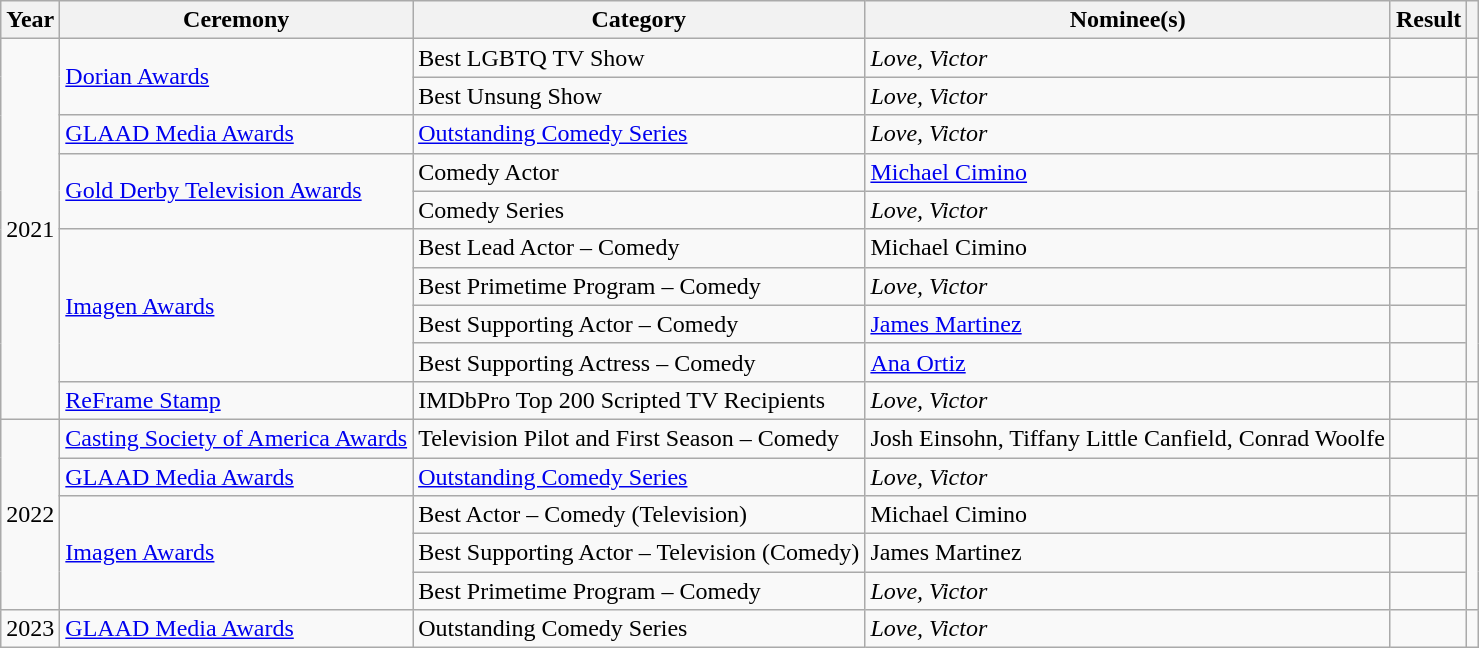<table class="wikitable sortable plainrowheaders">
<tr>
<th scope="col">Year</th>
<th scope="col">Ceremony</th>
<th scope="col">Category</th>
<th scope="col">Nominee(s)</th>
<th scope="col">Result</th>
<th scope="col" class="unsortable"></th>
</tr>
<tr>
<td rowspan="10">2021</td>
<td rowspan="2"><a href='#'>Dorian Awards</a></td>
<td>Best LGBTQ TV Show</td>
<td><em>Love, Victor</em></td>
<td></td>
<td style="text-align: center;"></td>
</tr>
<tr>
<td>Best Unsung Show</td>
<td><em>Love, Victor</em></td>
<td></td>
<td style="text-align: center;"></td>
</tr>
<tr>
<td><a href='#'>GLAAD Media Awards</a></td>
<td><a href='#'>Outstanding Comedy Series</a></td>
<td><em>Love, Victor</em></td>
<td></td>
<td style="text-align: center;"></td>
</tr>
<tr>
<td rowspan="2"><a href='#'>Gold Derby Television Awards</a></td>
<td>Comedy Actor</td>
<td data-sort-value="Cimino, Michael"><a href='#'>Michael Cimino</a></td>
<td></td>
<td style="text-align: center;" rowspan="2"></td>
</tr>
<tr>
<td>Comedy Series</td>
<td><em>Love, Victor</em></td>
<td></td>
</tr>
<tr>
<td rowspan="4"><a href='#'>Imagen Awards</a></td>
<td>Best Lead Actor – Comedy</td>
<td data-sort-value="Cimino, Michael">Michael Cimino</td>
<td></td>
<td style="text-align: center;" rowspan="4"></td>
</tr>
<tr>
<td>Best Primetime Program – Comedy</td>
<td><em>Love, Victor</em></td>
<td></td>
</tr>
<tr>
<td>Best Supporting Actor – Comedy</td>
<td data-sort-value="Martinez, James"><a href='#'>James Martinez</a></td>
<td></td>
</tr>
<tr>
<td>Best Supporting Actress – Comedy</td>
<td data-sort-value="Ortiz, Ana"><a href='#'>Ana Ortiz</a></td>
<td></td>
</tr>
<tr>
<td><a href='#'>ReFrame Stamp</a></td>
<td>IMDbPro Top 200 Scripted TV Recipients</td>
<td><em>Love, Victor</em></td>
<td></td>
<td style="text-align:center;"></td>
</tr>
<tr>
<td rowspan="5">2022</td>
<td><a href='#'>Casting Society of America Awards</a></td>
<td>Television Pilot and First Season – Comedy</td>
<td data-sort-value="Einsohn, Josh">Josh Einsohn, Tiffany Little Canfield, Conrad Woolfe</td>
<td></td>
<td style="text-align: center;"></td>
</tr>
<tr>
<td><a href='#'>GLAAD Media Awards</a></td>
<td><a href='#'>Outstanding Comedy Series</a></td>
<td><em>Love, Victor</em></td>
<td></td>
<td style="text-align: center;"></td>
</tr>
<tr>
<td rowspan="3"><a href='#'>Imagen Awards</a></td>
<td>Best Actor – Comedy (Television)</td>
<td data-sort-value="Cimino, Michael">Michael Cimino</td>
<td></td>
<td rowspan="3" style="text-align: center;"></td>
</tr>
<tr>
<td>Best Supporting Actor – Television (Comedy)</td>
<td data-sort-value="Martinez, James">James Martinez</td>
<td></td>
</tr>
<tr>
<td>Best Primetime Program – Comedy</td>
<td><em>Love, Victor</em></td>
<td></td>
</tr>
<tr>
<td>2023</td>
<td><a href='#'>GLAAD Media Awards</a></td>
<td>Outstanding Comedy Series</td>
<td><em>Love, Victor</em></td>
<td></td>
<td style="text-align:center;"></td>
</tr>
</table>
